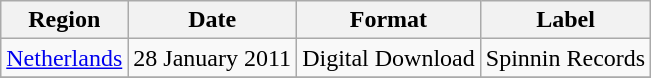<table class=wikitable>
<tr>
<th>Region</th>
<th>Date</th>
<th>Format</th>
<th>Label</th>
</tr>
<tr>
<td><a href='#'>Netherlands</a></td>
<td>28 January 2011</td>
<td>Digital Download</td>
<td>Spinnin Records</td>
</tr>
<tr>
</tr>
</table>
